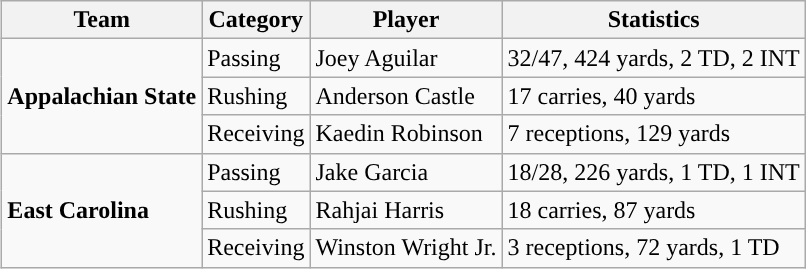<table class="wikitable" style="float: right;">
<tr>
<th>Team</th>
<th>Category</th>
<th>Player</th>
<th>Statistics</th>
</tr>
<tr>
<td rowspan=3><strong>Appalachian State</strong></td>
<td>Passing</td>
<td>Joey Aguilar</td>
<td>32/47, 424 yards, 2 TD, 2 INT</td>
</tr>
<tr>
<td>Rushing</td>
<td>Anderson Castle</td>
<td>17 carries, 40 yards</td>
</tr>
<tr>
<td>Receiving</td>
<td>Kaedin Robinson</td>
<td>7 receptions, 129 yards</td>
</tr>
<tr>
<td rowspan=3><strong>East Carolina</strong></td>
<td>Passing</td>
<td>Jake Garcia</td>
<td>18/28, 226 yards, 1 TD, 1 INT</td>
</tr>
<tr>
<td>Rushing</td>
<td>Rahjai Harris</td>
<td>18 carries, 87 yards</td>
</tr>
<tr>
<td>Receiving</td>
<td>Winston Wright Jr.</td>
<td>3 receptions, 72 yards, 1 TD</td>
</tr>
</table>
